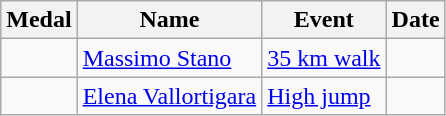<table class="wikitable sortable" style="font-size:100%">
<tr>
<th>Medal</th>
<th>Name</th>
<th>Event</th>
<th>Date</th>
</tr>
<tr>
<td></td>
<td><a href='#'>Massimo Stano</a></td>
<td><a href='#'>35 km walk</a></td>
<td></td>
</tr>
<tr>
<td></td>
<td><a href='#'>Elena Vallortigara</a></td>
<td><a href='#'>High jump</a></td>
<td></td>
</tr>
</table>
